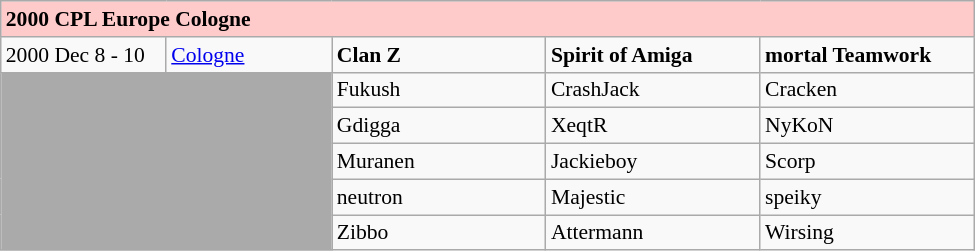<table class="wikitable collapsible collapsed"  style="font-size:90%; margin:0; width:650px;">
<tr>
<th colspan="5" style="background:#ffcaca;text-align:left;">2000 CPL Europe Cologne</th>
</tr>
<tr>
<td style="width:17%;">2000 Dec 8 - 10</td>
<td style="width:17%;"> <a href='#'>Cologne</a></td>
<td style="width:22%;"> <strong>Clan Z</strong></td>
<td style="width:22%;"> <strong>Spirit of Amiga</strong></td>
<td style="width:22%;"> <strong>mortal Teamwork</strong></td>
</tr>
<tr>
<td colspan="2" rowspan="6" style="background:#aaa;"></td>
<td> Fukush</td>
<td> CrashJack</td>
<td> Cracken</td>
</tr>
<tr>
<td> Gdigga</td>
<td> XeqtR</td>
<td> NyKoN</td>
</tr>
<tr>
<td> Muranen</td>
<td> Jackieboy</td>
<td> Scorp</td>
</tr>
<tr>
<td> neutron</td>
<td> Majestic</td>
<td> speiky</td>
</tr>
<tr>
<td> Zibbo</td>
<td> Attermann</td>
<td> Wirsing</td>
</tr>
</table>
